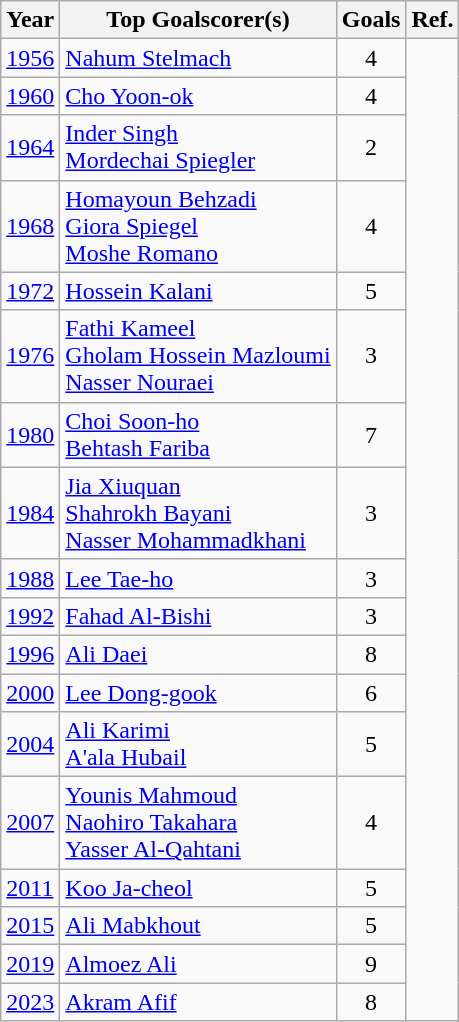<table class="wikitable sortable">
<tr>
<th>Year</th>
<th>Top Goalscorer(s)</th>
<th>Goals</th>
<th>Ref.</th>
</tr>
<tr>
<td><a href='#'>1956</a></td>
<td> <a href='#'>Nahum Stelmach</a></td>
<td style="text-align:center">4</td>
<td rowspan=18></td>
</tr>
<tr>
<td><a href='#'>1960</a></td>
<td> <a href='#'>Cho Yoon-ok</a></td>
<td style="text-align:center">4</td>
</tr>
<tr>
<td><a href='#'>1964</a></td>
<td> <a href='#'>Inder Singh</a><br> <a href='#'>Mordechai Spiegler</a></td>
<td style="text-align:center">2</td>
</tr>
<tr>
<td><a href='#'>1968</a></td>
<td> <a href='#'>Homayoun Behzadi</a><br> <a href='#'>Giora Spiegel</a><br> <a href='#'>Moshe Romano</a></td>
<td style="text-align:center">4</td>
</tr>
<tr>
<td><a href='#'>1972</a></td>
<td> <a href='#'>Hossein Kalani</a></td>
<td style="text-align:center">5</td>
</tr>
<tr>
<td><a href='#'>1976</a></td>
<td> <a href='#'>Fathi Kameel</a><br> <a href='#'>Gholam Hossein Mazloumi</a><br> <a href='#'>Nasser Nouraei</a></td>
<td style="text-align:center">3</td>
</tr>
<tr>
<td><a href='#'>1980</a></td>
<td> <a href='#'>Choi Soon-ho</a><br> <a href='#'>Behtash Fariba</a></td>
<td style="text-align:center">7</td>
</tr>
<tr>
<td><a href='#'>1984</a></td>
<td> <a href='#'>Jia Xiuquan</a><br> <a href='#'>Shahrokh Bayani</a><br> <a href='#'>Nasser Mohammadkhani</a></td>
<td style="text-align:center">3</td>
</tr>
<tr>
<td><a href='#'>1988</a></td>
<td> <a href='#'>Lee Tae-ho</a></td>
<td style="text-align:center">3</td>
</tr>
<tr>
<td><a href='#'>1992</a></td>
<td> <a href='#'>Fahad Al-Bishi</a></td>
<td style="text-align:center">3</td>
</tr>
<tr>
<td><a href='#'>1996</a></td>
<td> <a href='#'>Ali Daei</a></td>
<td style="text-align:center">8</td>
</tr>
<tr>
<td><a href='#'>2000</a></td>
<td> <a href='#'>Lee Dong-gook</a></td>
<td style="text-align:center">6</td>
</tr>
<tr>
<td><a href='#'>2004</a></td>
<td> <a href='#'>Ali Karimi</a><br> <a href='#'>A'ala Hubail</a></td>
<td style="text-align:center">5</td>
</tr>
<tr>
<td><a href='#'>2007</a></td>
<td> <a href='#'>Younis Mahmoud</a><br> <a href='#'>Naohiro Takahara</a><br> <a href='#'>Yasser Al-Qahtani</a></td>
<td style="text-align:center">4</td>
</tr>
<tr>
<td><a href='#'>2011</a></td>
<td> <a href='#'>Koo Ja-cheol</a></td>
<td style="text-align:center">5</td>
</tr>
<tr>
<td><a href='#'>2015</a></td>
<td> <a href='#'>Ali Mabkhout</a></td>
<td style="text-align:center">5</td>
</tr>
<tr>
<td><a href='#'>2019</a></td>
<td> <a href='#'>Almoez Ali</a></td>
<td style="text-align:center">9</td>
</tr>
<tr>
<td><a href='#'>2023</a></td>
<td> <a href='#'>Akram Afif</a></td>
<td style="text-align:center">8</td>
</tr>
</table>
